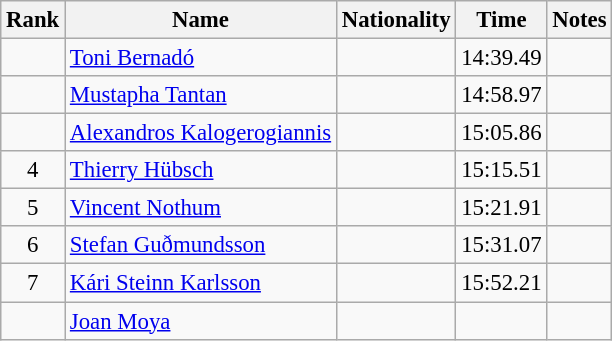<table class="wikitable sortable" style="text-align:center; font-size:95%">
<tr>
<th>Rank</th>
<th>Name</th>
<th>Nationality</th>
<th>Time</th>
<th>Notes</th>
</tr>
<tr>
<td></td>
<td align=left><a href='#'>Toni Bernadó</a></td>
<td align=left></td>
<td>14:39.49</td>
<td></td>
</tr>
<tr>
<td></td>
<td align=left><a href='#'>Mustapha Tantan</a></td>
<td align=left></td>
<td>14:58.97</td>
<td></td>
</tr>
<tr>
<td></td>
<td align=left><a href='#'>Alexandros Kalogerogiannis</a></td>
<td align=left></td>
<td>15:05.86</td>
<td></td>
</tr>
<tr>
<td>4</td>
<td align=left><a href='#'>Thierry Hübsch</a></td>
<td align=left></td>
<td>15:15.51</td>
<td></td>
</tr>
<tr>
<td>5</td>
<td align=left><a href='#'>Vincent Nothum</a></td>
<td align=left></td>
<td>15:21.91</td>
<td></td>
</tr>
<tr>
<td>6</td>
<td align=left><a href='#'>Stefan Guðmundsson</a></td>
<td align=left></td>
<td>15:31.07</td>
<td></td>
</tr>
<tr>
<td>7</td>
<td align=left><a href='#'>Kári Steinn Karlsson</a></td>
<td align=left></td>
<td>15:52.21</td>
<td></td>
</tr>
<tr>
<td></td>
<td align=left><a href='#'>Joan Moya</a></td>
<td align=left></td>
<td></td>
<td></td>
</tr>
</table>
